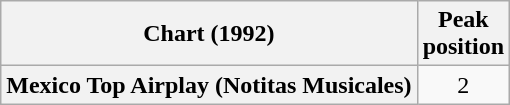<table class="wikitable plainrowheaders" style="text-align:center">
<tr>
<th scope="col">Chart (1992)</th>
<th scope="col">Peak<br>position</th>
</tr>
<tr>
<th scope="row">Mexico Top Airplay (Notitas Musicales)</th>
<td>2</td>
</tr>
</table>
